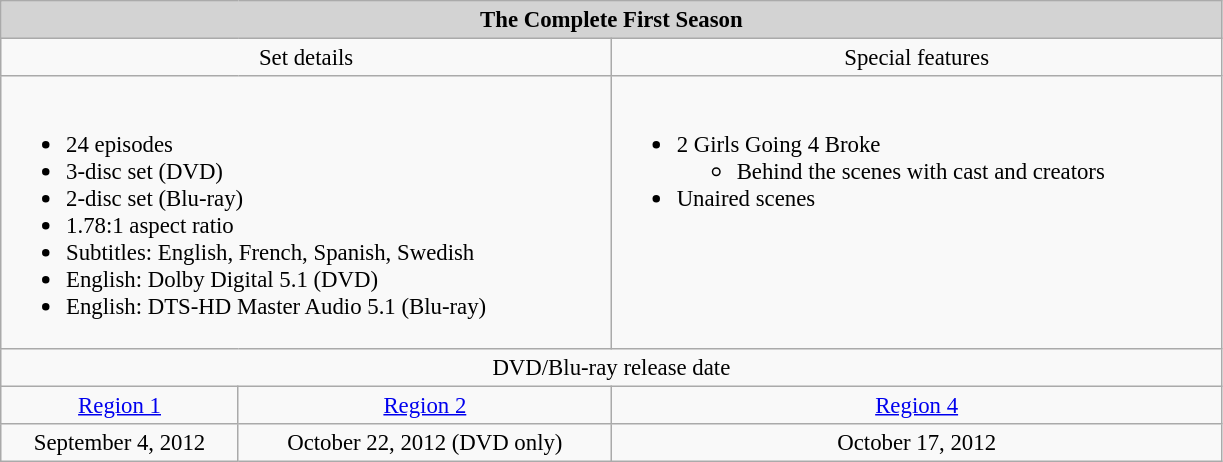<table class="wikitable" style="font-size: 95%;">
<tr style="background:#D3D3D3">
<td colspan="5" style="text-align:center;"><strong>The Complete First Season</strong></td>
</tr>
<tr style="text-align:center;">
<td style="width:400px;" colspan="2">Set details</td>
<td style="width:400px;" colspan="3">Special features</td>
</tr>
<tr valign="top">
<td colspan="2"  style="text-align:left; width:300px;"><br><ul><li>24 episodes</li><li>3-disc set (DVD)</li><li>2-disc set (Blu-ray)</li><li>1.78:1 aspect ratio</li><li>Subtitles: English, French, Spanish, Swedish</li><li>English: Dolby Digital 5.1 (DVD)</li><li>English: DTS-HD Master Audio 5.1 (Blu-ray)</li></ul></td>
<td colspan="3" style="text-align:left; width:300px;"><br><ul><li>2 Girls Going 4 Broke<ul><li>Behind the scenes with cast and creators</li></ul></li><li>Unaired scenes</li></ul></td>
</tr>
<tr>
<td colspan="3" style="text-align:center;">DVD/Blu-ray release date</td>
</tr>
<tr style="text-align:center;">
<td><a href='#'>Region 1</a></td>
<td><a href='#'>Region 2</a></td>
<td><a href='#'>Region 4</a></td>
</tr>
<tr style="text-align:center;">
<td>September 4, 2012</td>
<td>October 22, 2012 (DVD only)</td>
<td>October 17, 2012</td>
</tr>
</table>
